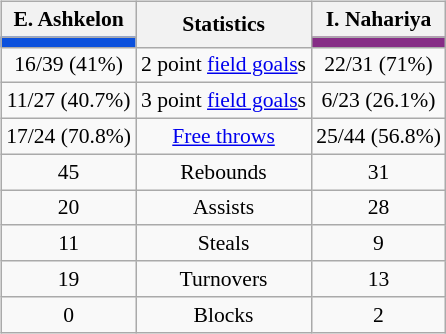<table style="width:100%;">
<tr>
<td valign=top align=right width=33%><br>












</td>
<td style="vertical-align:top; align:center; width:33%;"><br><table style="width:100%;">
<tr>
<td style="width=50%;"></td>
<td></td>
<td style="width=50%;"></td>
</tr>
</table>
<br><table class="wikitable" style="font-size:90%; text-align:center; margin:auto;" align=center>
<tr>
<th>E. Ashkelon</th>
<th rowspan=2>Statistics</th>
<th>I. Nahariya</th>
</tr>
<tr>
<td style="background:#0C51DD;"></td>
<td style="background:#862D86;"></td>
</tr>
<tr>
<td>16/39 (41%)</td>
<td>2 point <a href='#'>field goals</a>s</td>
<td>22/31 (71%)</td>
</tr>
<tr>
<td>11/27 (40.7%)</td>
<td>3 point <a href='#'>field goals</a>s</td>
<td>6/23 (26.1%)</td>
</tr>
<tr>
<td>17/24 (70.8%)</td>
<td><a href='#'>Free throws</a></td>
<td>25/44 (56.8%)</td>
</tr>
<tr>
<td>45</td>
<td>Rebounds</td>
<td>31</td>
</tr>
<tr>
<td>20</td>
<td>Assists</td>
<td>28</td>
</tr>
<tr>
<td>11</td>
<td>Steals</td>
<td>9</td>
</tr>
<tr>
<td>19</td>
<td>Turnovers</td>
<td>13</td>
</tr>
<tr>
<td>0</td>
<td>Blocks</td>
<td>2</td>
</tr>
</table>
</td>
<td style="vertical-align:top; align:left; width:50%;"><br>











</td>
</tr>
</table>
